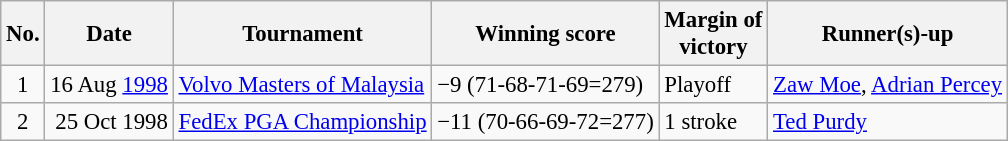<table class="wikitable" style="font-size:95%;">
<tr>
<th>No.</th>
<th>Date</th>
<th>Tournament</th>
<th>Winning score</th>
<th>Margin of<br>victory</th>
<th>Runner(s)-up</th>
</tr>
<tr>
<td align=center>1</td>
<td align=right>16 Aug <a href='#'>1998</a></td>
<td><a href='#'>Volvo Masters of Malaysia</a></td>
<td>−9 (71-68-71-69=279)</td>
<td>Playoff</td>
<td> <a href='#'>Zaw Moe</a>,  <a href='#'>Adrian Percey</a></td>
</tr>
<tr>
<td align=center>2</td>
<td align=right>25 Oct 1998</td>
<td><a href='#'>FedEx PGA Championship</a></td>
<td>−11 (70-66-69-72=277)</td>
<td>1 stroke</td>
<td> <a href='#'>Ted Purdy</a></td>
</tr>
</table>
